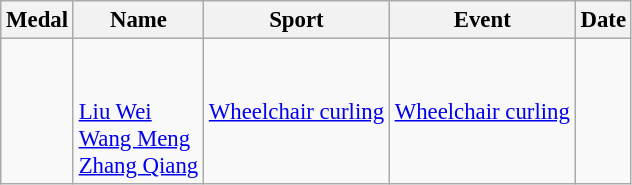<table class="wikitable sortable" style="font-size:95%;">
<tr>
<th>Medal</th>
<th>Name</th>
<th>Sport</th>
<th>Event</th>
<th>Date</th>
</tr>
<tr>
<td></td>
<td><br><br><a href='#'>Liu Wei</a><br><a href='#'>Wang Meng</a><br><a href='#'>Zhang Qiang</a></td>
<td><a href='#'>Wheelchair curling</a></td>
<td><a href='#'>Wheelchair curling</a></td>
<td></td>
</tr>
</table>
